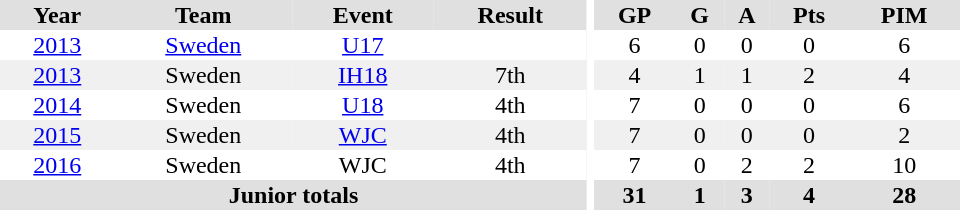<table border="0" cellpadding="1" cellspacing="0" ID="Table3" style="text-align:center; width:40em;">
<tr bgcolor="#e0e0e0">
<th>Year</th>
<th>Team</th>
<th>Event</th>
<th>Result</th>
<th rowspan="99" bgcolor="#ffffff"></th>
<th>GP</th>
<th>G</th>
<th>A</th>
<th>Pts</th>
<th>PIM</th>
</tr>
<tr>
<td><a href='#'>2013</a></td>
<td><a href='#'>Sweden</a></td>
<td><a href='#'>U17</a></td>
<td></td>
<td>6</td>
<td>0</td>
<td>0</td>
<td>0</td>
<td>6</td>
</tr>
<tr bgcolor="#f0f0f0">
<td><a href='#'>2013</a></td>
<td>Sweden</td>
<td><a href='#'>IH18</a></td>
<td>7th</td>
<td>4</td>
<td>1</td>
<td>1</td>
<td>2</td>
<td>4</td>
</tr>
<tr>
<td><a href='#'>2014</a></td>
<td>Sweden</td>
<td><a href='#'>U18</a></td>
<td>4th</td>
<td>7</td>
<td>0</td>
<td>0</td>
<td>0</td>
<td>6</td>
</tr>
<tr bgcolor="#f0f0f0">
<td><a href='#'>2015</a></td>
<td>Sweden</td>
<td><a href='#'>WJC</a></td>
<td>4th</td>
<td>7</td>
<td>0</td>
<td>0</td>
<td>0</td>
<td>2</td>
</tr>
<tr>
<td><a href='#'>2016</a></td>
<td>Sweden</td>
<td>WJC</td>
<td>4th</td>
<td>7</td>
<td>0</td>
<td>2</td>
<td>2</td>
<td>10</td>
</tr>
<tr bgcolor="#e0e0e0">
<th colspan="4">Junior totals</th>
<th>31</th>
<th>1</th>
<th>3</th>
<th>4</th>
<th>28</th>
</tr>
</table>
